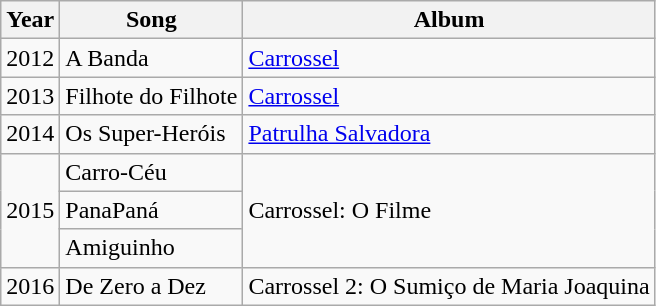<table class="wikitable">
<tr>
<th>Year</th>
<th>Song</th>
<th>Album</th>
</tr>
<tr>
<td>2012</td>
<td>A Banda</td>
<td><a href='#'>Carrossel</a></td>
</tr>
<tr>
<td>2013</td>
<td>Filhote do Filhote</td>
<td><a href='#'>Carrossel</a></td>
</tr>
<tr>
<td>2014</td>
<td>Os Super-Heróis</td>
<td><a href='#'>Patrulha Salvadora</a></td>
</tr>
<tr>
<td rowspan=3>2015</td>
<td>Carro-Céu</td>
<td rowspan=3>Carrossel: O Filme</td>
</tr>
<tr>
<td>PanaPaná</td>
</tr>
<tr>
<td>Amiguinho</td>
</tr>
<tr>
<td>2016</td>
<td>De Zero a Dez</td>
<td>Carrossel 2: O Sumiço de Maria Joaquina</td>
</tr>
</table>
